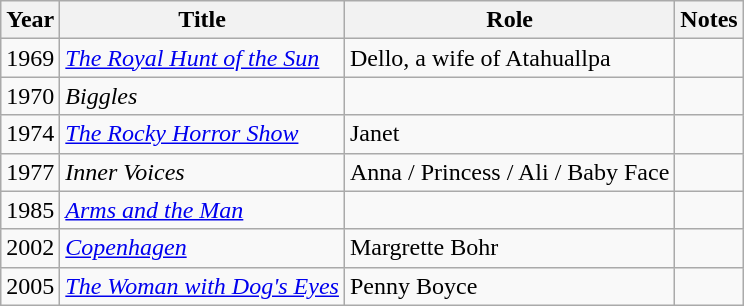<table class="wikitable sortable">
<tr>
<th>Year</th>
<th>Title</th>
<th>Role</th>
<th>Notes</th>
</tr>
<tr>
<td>1969</td>
<td><em><a href='#'>The Royal Hunt of the Sun</a></em></td>
<td>Dello, a wife of Atahuallpa</td>
<td></td>
</tr>
<tr>
<td>1970</td>
<td><em>Biggles</em></td>
<td></td>
<td></td>
</tr>
<tr>
<td>1974</td>
<td><em><a href='#'>The Rocky Horror Show</a></em></td>
<td>Janet</td>
<td></td>
</tr>
<tr>
<td>1977</td>
<td><em>Inner Voices</em></td>
<td>Anna / Princess / Ali / Baby Face</td>
<td></td>
</tr>
<tr>
<td>1985</td>
<td><em><a href='#'>Arms and the Man</a></em></td>
<td></td>
<td></td>
</tr>
<tr>
<td>2002</td>
<td><em><a href='#'>Copenhagen</a></em></td>
<td>Margrette Bohr</td>
<td></td>
</tr>
<tr>
<td>2005</td>
<td><em><a href='#'>The Woman with Dog's Eyes</a></em></td>
<td>Penny Boyce</td>
<td></td>
</tr>
</table>
